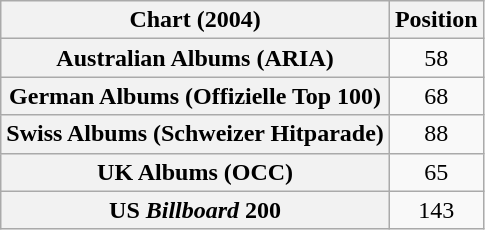<table class="wikitable plainrowheaders sortable" style="text-align:center">
<tr>
<th scope="col">Chart (2004)</th>
<th scope="col">Position</th>
</tr>
<tr>
<th scope="row">Australian Albums (ARIA)</th>
<td>58</td>
</tr>
<tr>
<th scope="row">German Albums (Offizielle Top 100)</th>
<td>68</td>
</tr>
<tr>
<th scope="row">Swiss Albums (Schweizer Hitparade)</th>
<td>88</td>
</tr>
<tr>
<th scope="row">UK Albums (OCC)</th>
<td>65</td>
</tr>
<tr>
<th scope="row">US <em>Billboard</em> 200</th>
<td>143</td>
</tr>
</table>
